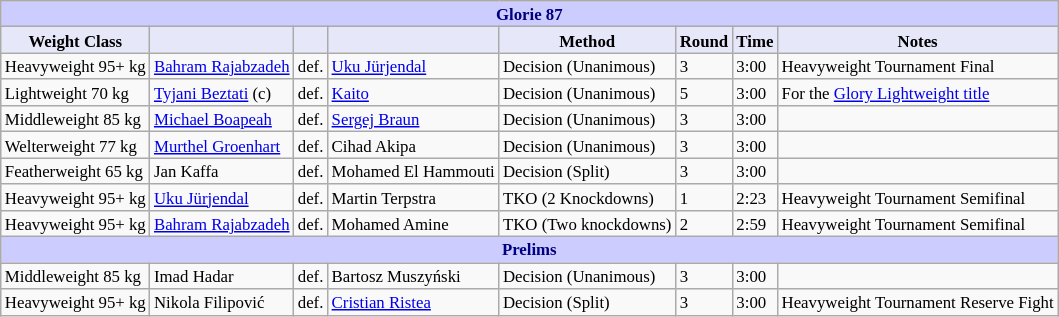<table class="wikitable" style="font-size: 70%;">
<tr>
<th colspan="8" style="background-color: #ccf; color: #000080; text-align: center;"><strong>Glorie 87</strong></th>
</tr>
<tr>
<th colspan="1" style="background-color: #E6E8FA; color: #000000; text-align: center;">Weight Class</th>
<th colspan="1" style="background-color: #E6E8FA; color: #000000; text-align: center;"></th>
<th colspan="1" style="background-color: #E6E8FA; color: #000000; text-align: center;"></th>
<th colspan="1" style="background-color: #E6E8FA; color: #000000; text-align: center;"></th>
<th colspan="1" style="background-color: #E6E8FA; color: #000000; text-align: center;">Method</th>
<th colspan="1" style="background-color: #E6E8FA; color: #000000; text-align: center;">Round</th>
<th colspan="1" style="background-color: #E6E8FA; color: #000000; text-align: center;">Time</th>
<th colspan="1" style="background-color: #E6E8FA; color: #000000; text-align: center;">Notes</th>
</tr>
<tr>
<td>Heavyweight 95+ kg</td>
<td> <a href='#'>Bahram Rajabzadeh</a></td>
<td align=center>def.</td>
<td> <a href='#'>Uku Jürjendal</a></td>
<td>Decision (Unanimous)</td>
<td>3</td>
<td>3:00</td>
<td>Heavyweight Tournament Final</td>
</tr>
<tr>
<td>Lightweight 70 kg</td>
<td> <a href='#'>Tyjani Beztati</a> (c)</td>
<td align=center>def.</td>
<td> <a href='#'>Kaito</a></td>
<td>Decision (Unanimous)</td>
<td>5</td>
<td>3:00</td>
<td>For the <a href='#'>Glory Lightweight title</a></td>
</tr>
<tr>
<td>Middleweight 85 kg</td>
<td> <a href='#'>Michael Boapeah</a></td>
<td align=center>def.</td>
<td> <a href='#'>Sergej Braun</a></td>
<td>Decision (Unanimous)</td>
<td>3</td>
<td>3:00</td>
<td></td>
</tr>
<tr>
<td>Welterweight 77 kg</td>
<td> <a href='#'>Murthel Groenhart</a></td>
<td align=center>def.</td>
<td> Cihad Akipa</td>
<td>Decision (Unanimous)</td>
<td>3</td>
<td>3:00</td>
<td></td>
</tr>
<tr>
<td>Featherweight 65 kg</td>
<td> Jan Kaffa</td>
<td align=center>def.</td>
<td> Mohamed El Hammouti</td>
<td>Decision (Split)</td>
<td>3</td>
<td>3:00</td>
<td></td>
</tr>
<tr>
<td>Heavyweight 95+ kg</td>
<td> <a href='#'>Uku Jürjendal</a></td>
<td align=center>def.</td>
<td> Martin Terpstra</td>
<td>TKO (2 Knockdowns)</td>
<td>1</td>
<td>2:23</td>
<td>Heavyweight Tournament Semifinal</td>
</tr>
<tr>
<td>Heavyweight 95+ kg</td>
<td> <a href='#'>Bahram Rajabzadeh</a></td>
<td align=center>def.</td>
<td> Mohamed Amine</td>
<td>TKO (Two knockdowns)</td>
<td>2</td>
<td>2:59</td>
<td>Heavyweight Tournament Semifinal</td>
</tr>
<tr>
<th colspan="8" style="background-color: #ccf; color: #000080; text-align: center;"><strong>Prelims</strong></th>
</tr>
<tr>
<td>Middleweight 85 kg</td>
<td> Imad Hadar</td>
<td align=center>def.</td>
<td> Bartosz Muszyński</td>
<td>Decision (Unanimous)</td>
<td>3</td>
<td>3:00</td>
<td></td>
</tr>
<tr>
<td>Heavyweight 95+ kg</td>
<td> Nikola Filipović</td>
<td align=center>def.</td>
<td> <a href='#'>Cristian Ristea</a></td>
<td>Decision (Split)</td>
<td>3</td>
<td>3:00</td>
<td>Heavyweight Tournament Reserve Fight</td>
</tr>
</table>
